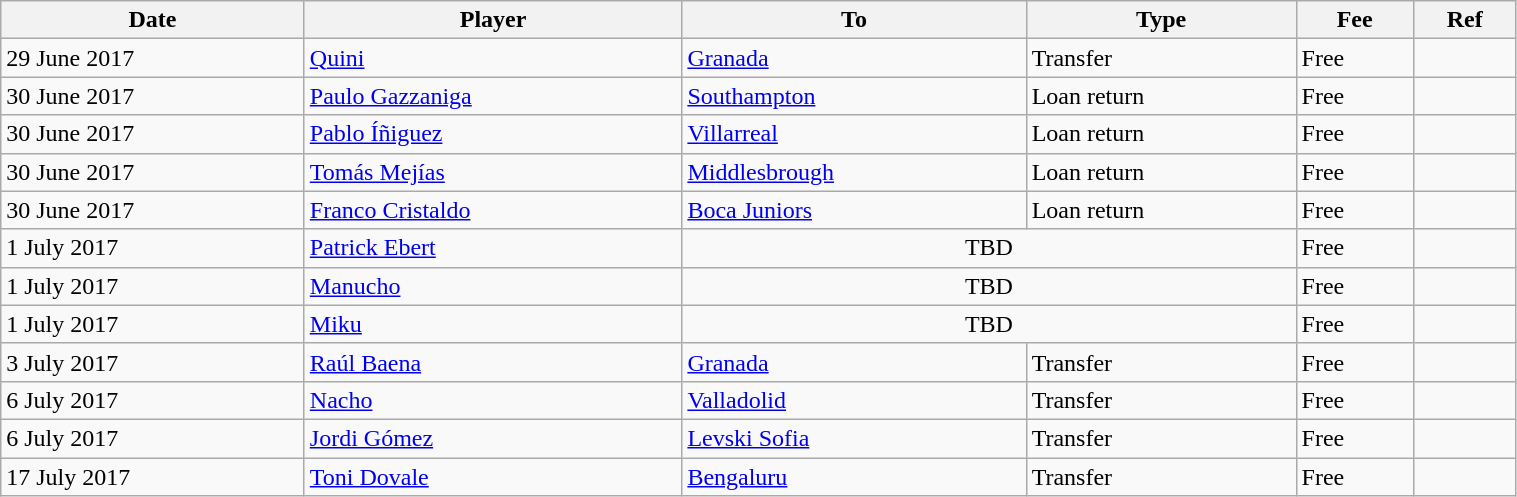<table class="wikitable" style="width:80%;">
<tr>
<th><strong>Date</strong></th>
<th><strong>Player</strong></th>
<th><strong>To</strong></th>
<th><strong>Type</strong></th>
<th><strong>Fee</strong></th>
<th><strong>Ref</strong></th>
</tr>
<tr>
<td>29 June 2017</td>
<td> <a href='#'>Quini</a></td>
<td> <a href='#'>Granada</a></td>
<td>Transfer</td>
<td>Free</td>
<td></td>
</tr>
<tr>
<td>30 June 2017</td>
<td> <a href='#'>Paulo Gazzaniga</a></td>
<td> <a href='#'>Southampton</a></td>
<td>Loan return</td>
<td>Free</td>
<td></td>
</tr>
<tr>
<td>30 June 2017</td>
<td> <a href='#'>Pablo Íñiguez</a></td>
<td> <a href='#'>Villarreal</a></td>
<td>Loan return</td>
<td>Free</td>
<td></td>
</tr>
<tr>
<td>30 June 2017</td>
<td> <a href='#'>Tomás Mejías</a></td>
<td> <a href='#'>Middlesbrough</a></td>
<td>Loan return</td>
<td>Free</td>
<td></td>
</tr>
<tr>
<td>30 June 2017</td>
<td> <a href='#'>Franco Cristaldo</a></td>
<td> <a href='#'>Boca Juniors</a></td>
<td>Loan return</td>
<td>Free</td>
<td></td>
</tr>
<tr>
<td>1 July 2017</td>
<td> <a href='#'>Patrick Ebert</a></td>
<td colspan=2 align=center>TBD</td>
<td>Free</td>
<td></td>
</tr>
<tr>
<td>1 July 2017</td>
<td> <a href='#'>Manucho</a></td>
<td colspan=2 align=center>TBD</td>
<td>Free</td>
<td></td>
</tr>
<tr>
<td>1 July 2017</td>
<td> <a href='#'>Miku</a></td>
<td colspan=2 align=center>TBD</td>
<td>Free</td>
<td></td>
</tr>
<tr>
<td>3 July 2017</td>
<td> <a href='#'>Raúl Baena</a></td>
<td> <a href='#'>Granada</a></td>
<td>Transfer</td>
<td>Free</td>
<td></td>
</tr>
<tr>
<td>6 July 2017</td>
<td> <a href='#'>Nacho</a></td>
<td> <a href='#'>Valladolid</a></td>
<td>Transfer</td>
<td>Free</td>
<td></td>
</tr>
<tr>
<td>6 July 2017</td>
<td> <a href='#'>Jordi Gómez</a></td>
<td> <a href='#'>Levski Sofia</a></td>
<td>Transfer</td>
<td>Free</td>
<td></td>
</tr>
<tr>
<td>17 July 2017</td>
<td> <a href='#'>Toni Dovale</a></td>
<td> <a href='#'>Bengaluru</a></td>
<td>Transfer</td>
<td>Free</td>
<td></td>
</tr>
</table>
